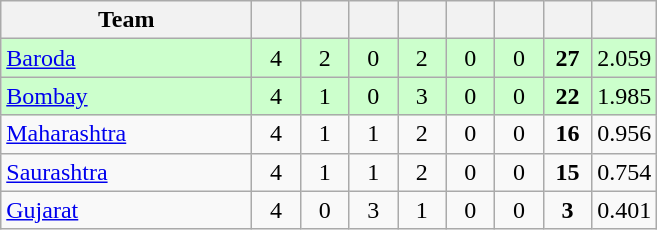<table class="wikitable" style="text-align:center">
<tr>
<th style="width:160px">Team</th>
<th style="width:25px"></th>
<th style="width:25px"></th>
<th style="width:25px"></th>
<th style="width:25px"></th>
<th style="width:25px"></th>
<th style="width:25px"></th>
<th style="width:25px"></th>
<th style="width:25px;"></th>
</tr>
<tr style="background:#cfc;">
<td style="text-align:left"><a href='#'>Baroda</a></td>
<td>4</td>
<td>2</td>
<td>0</td>
<td>2</td>
<td>0</td>
<td>0</td>
<td><strong>27</strong></td>
<td>2.059</td>
</tr>
<tr style="background:#cfc;">
<td style="text-align:left"><a href='#'>Bombay</a></td>
<td>4</td>
<td>1</td>
<td>0</td>
<td>3</td>
<td>0</td>
<td>0</td>
<td><strong>22</strong></td>
<td>1.985</td>
</tr>
<tr>
<td style="text-align:left"><a href='#'>Maharashtra</a></td>
<td>4</td>
<td>1</td>
<td>1</td>
<td>2</td>
<td>0</td>
<td>0</td>
<td><strong>16</strong></td>
<td>0.956</td>
</tr>
<tr>
<td style="text-align:left"><a href='#'>Saurashtra</a></td>
<td>4</td>
<td>1</td>
<td>1</td>
<td>2</td>
<td>0</td>
<td>0</td>
<td><strong>15</strong></td>
<td>0.754</td>
</tr>
<tr>
<td style="text-align:left"><a href='#'>Gujarat</a></td>
<td>4</td>
<td>0</td>
<td>3</td>
<td>1</td>
<td>0</td>
<td>0</td>
<td><strong>3</strong></td>
<td>0.401</td>
</tr>
</table>
